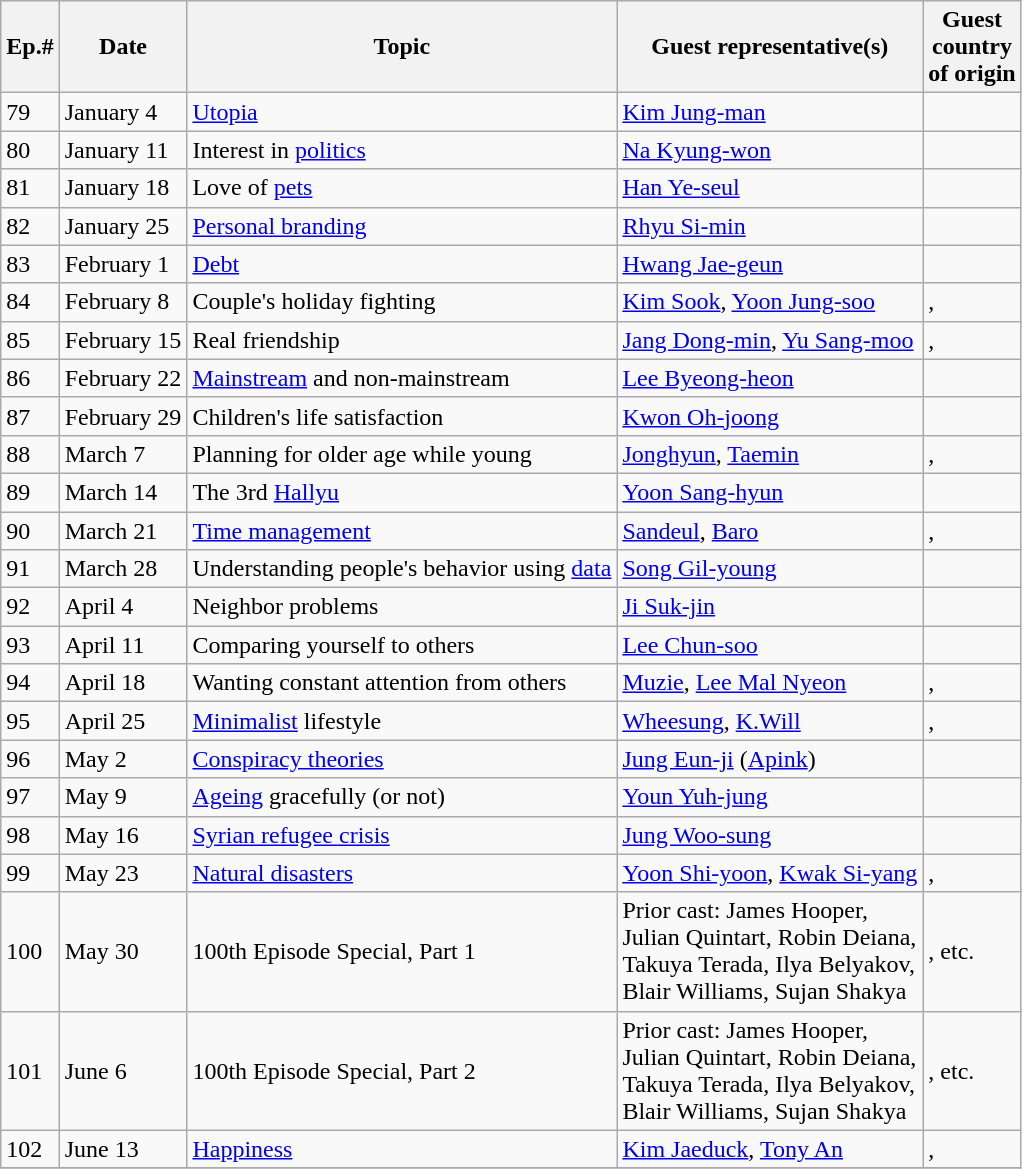<table class="wikitable">
<tr>
<th>Ep.#</th>
<th>Date</th>
<th>Topic</th>
<th>Guest representative(s)</th>
<th>Guest<br>country<br>of origin</th>
</tr>
<tr>
<td>79</td>
<td>January 4</td>
<td><a href='#'>Utopia</a></td>
<td><a href='#'>Kim Jung-man</a></td>
<td></td>
</tr>
<tr>
<td>80</td>
<td>January 11</td>
<td>Interest in <a href='#'>politics</a></td>
<td><a href='#'>Na Kyung-won</a></td>
<td></td>
</tr>
<tr>
<td>81</td>
<td>January 18</td>
<td>Love of <a href='#'>pets</a></td>
<td><a href='#'>Han Ye-seul</a></td>
<td></td>
</tr>
<tr>
<td>82</td>
<td>January 25</td>
<td><a href='#'>Personal branding</a></td>
<td><a href='#'>Rhyu Si-min</a></td>
<td></td>
</tr>
<tr>
<td>83</td>
<td>February 1</td>
<td><a href='#'>Debt</a></td>
<td><a href='#'>Hwang Jae-geun</a></td>
<td></td>
</tr>
<tr>
<td>84</td>
<td>February 8</td>
<td>Couple's holiday fighting</td>
<td><a href='#'>Kim Sook</a>, <a href='#'>Yoon Jung-soo</a></td>
<td>, </td>
</tr>
<tr>
<td>85</td>
<td>February 15</td>
<td>Real friendship</td>
<td><a href='#'>Jang Dong-min</a>, <a href='#'>Yu Sang-moo</a></td>
<td>, </td>
</tr>
<tr>
<td>86</td>
<td>February 22</td>
<td><a href='#'>Mainstream</a> and non-mainstream</td>
<td><a href='#'>Lee Byeong-heon</a></td>
<td></td>
</tr>
<tr>
<td>87</td>
<td>February 29</td>
<td>Children's life satisfaction</td>
<td><a href='#'>Kwon Oh-joong</a></td>
<td></td>
</tr>
<tr>
<td>88</td>
<td>March 7</td>
<td>Planning for older age while young</td>
<td><a href='#'>Jonghyun</a>, <a href='#'>Taemin</a></td>
<td>, </td>
</tr>
<tr>
<td>89</td>
<td>March 14</td>
<td>The 3rd <a href='#'>Hallyu</a></td>
<td><a href='#'>Yoon Sang-hyun</a></td>
<td></td>
</tr>
<tr>
<td>90</td>
<td>March 21</td>
<td><a href='#'>Time management</a></td>
<td><a href='#'>Sandeul</a>, <a href='#'>Baro</a></td>
<td>, </td>
</tr>
<tr>
<td>91</td>
<td>March 28</td>
<td>Understanding people's behavior using <a href='#'>data</a></td>
<td><a href='#'>Song Gil-young</a></td>
<td></td>
</tr>
<tr>
<td>92</td>
<td>April 4</td>
<td>Neighbor problems</td>
<td><a href='#'>Ji Suk-jin</a></td>
<td></td>
</tr>
<tr>
<td>93</td>
<td>April 11</td>
<td>Comparing yourself to others</td>
<td><a href='#'>Lee Chun-soo</a></td>
<td></td>
</tr>
<tr>
<td>94</td>
<td>April 18</td>
<td>Wanting constant attention from others</td>
<td><a href='#'>Muzie</a>, <a href='#'>Lee Mal Nyeon</a></td>
<td>, </td>
</tr>
<tr>
<td>95</td>
<td>April 25</td>
<td><a href='#'>Minimalist</a> lifestyle</td>
<td><a href='#'>Wheesung</a>, <a href='#'>K.Will</a></td>
<td>, </td>
</tr>
<tr>
<td>96</td>
<td>May 2</td>
<td><a href='#'>Conspiracy theories</a></td>
<td><a href='#'>Jung Eun-ji</a> (<a href='#'>Apink</a>)</td>
<td></td>
</tr>
<tr>
<td>97</td>
<td>May 9</td>
<td><a href='#'>Ageing</a> gracefully (or not)</td>
<td><a href='#'>Youn Yuh-jung</a></td>
<td></td>
</tr>
<tr>
<td>98</td>
<td>May 16</td>
<td><a href='#'>Syrian refugee crisis</a></td>
<td><a href='#'>Jung Woo-sung</a></td>
<td></td>
</tr>
<tr>
<td>99</td>
<td>May 23</td>
<td><a href='#'>Natural disasters</a></td>
<td><a href='#'>Yoon Shi-yoon</a>, <a href='#'>Kwak Si-yang</a></td>
<td>, </td>
</tr>
<tr>
<td>100</td>
<td>May 30</td>
<td>100th Episode Special, Part 1</td>
<td>Prior cast: James Hooper,<br> Julian Quintart, Robin Deiana,<br>Takuya Terada, Ilya Belyakov,<br>Blair Williams, Sujan Shakya</td>
<td>, etc.</td>
</tr>
<tr>
<td>101</td>
<td>June 6</td>
<td>100th Episode Special, Part 2</td>
<td>Prior cast: James Hooper,<br> Julian Quintart, Robin Deiana,<br>Takuya Terada, Ilya Belyakov,<br>Blair Williams, Sujan Shakya</td>
<td>, etc.</td>
</tr>
<tr>
<td>102</td>
<td>June 13</td>
<td><a href='#'>Happiness</a></td>
<td><a href='#'>Kim Jaeduck</a>, <a href='#'>Tony An</a></td>
<td>, </td>
</tr>
<tr>
</tr>
</table>
